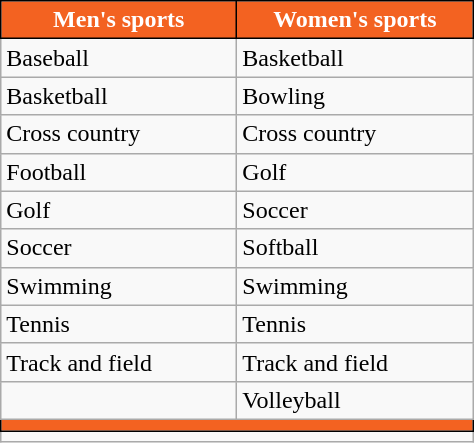<table class="wikitable"; style= "text-align: ">
<tr>
<th width= 150px style="background:#F36221; color:white; border:1px solid black">Men's sports</th>
<th width= 150px style="background:#F36221; color:white; border:1px solid black">Women's sports</th>
</tr>
<tr>
<td>Baseball</td>
<td>Basketball</td>
</tr>
<tr>
<td>Basketball</td>
<td>Bowling</td>
</tr>
<tr>
<td>Cross country</td>
<td>Cross country</td>
</tr>
<tr>
<td>Football</td>
<td>Golf</td>
</tr>
<tr>
<td>Golf</td>
<td>Soccer</td>
</tr>
<tr>
<td>Soccer</td>
<td>Softball</td>
</tr>
<tr>
<td>Swimming</td>
<td>Swimming</td>
</tr>
<tr>
<td>Tennis</td>
<td>Tennis</td>
</tr>
<tr>
<td>Track and field</td>
<td>Track and field</td>
</tr>
<tr>
<td></td>
<td>Volleyball</td>
</tr>
<tr>
<th colspan=2 width= 150px style="background:#F36221; color:white; border:1px solid black"></th>
</tr>
<tr>
<td colspan=2></td>
</tr>
</table>
